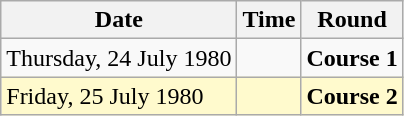<table class="wikitable">
<tr>
<th>Date</th>
<th>Time</th>
<th>Round</th>
</tr>
<tr>
<td>Thursday, 24 July 1980</td>
<td></td>
<td><strong>Course 1</strong></td>
</tr>
<tr style=background:lemonchiffon>
<td>Friday, 25 July 1980</td>
<td></td>
<td><strong>Course 2</strong></td>
</tr>
</table>
